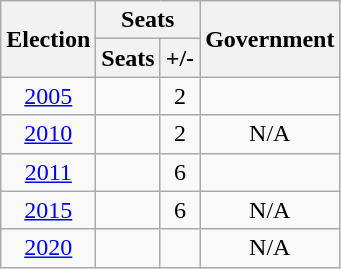<table class="wikitable" style=text-align:center>
<tr>
<th rowspan="2">Election</th>
<th colspan="2">Seats</th>
<th rowspan="2">Government</th>
</tr>
<tr>
<th>Seats</th>
<th>+/-</th>
</tr>
<tr>
<td><a href='#'>2005</a></td>
<td></td>
<td> 2</td>
<td></td>
</tr>
<tr>
<td><a href='#'>2010</a></td>
<td></td>
<td> 2</td>
<td>N/A</td>
</tr>
<tr>
<td><a href='#'>2011</a></td>
<td></td>
<td> 6</td>
<td></td>
</tr>
<tr>
<td><a href='#'>2015</a></td>
<td></td>
<td> 6</td>
<td>N/A</td>
</tr>
<tr>
<td><a href='#'>2020</a></td>
<td></td>
<td></td>
<td>N/A</td>
</tr>
</table>
